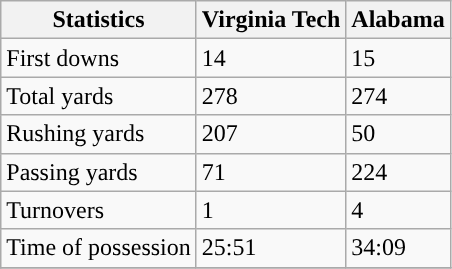<table class="wikitable" style="float: left;">
<tr>
<th>Statistics</th>
<th style=>Virginia Tech</th>
<th>Alabama</th>
</tr>
<tr>
<td>First downs</td>
<td>14</td>
<td>15</td>
</tr>
<tr>
<td>Total yards</td>
<td>278</td>
<td>274</td>
</tr>
<tr>
<td>Rushing yards</td>
<td>207</td>
<td>50</td>
</tr>
<tr>
<td>Passing yards</td>
<td>71</td>
<td>224</td>
</tr>
<tr>
<td>Turnovers</td>
<td>1</td>
<td>4</td>
</tr>
<tr>
<td>Time of possession</td>
<td>25:51</td>
<td>34:09</td>
</tr>
<tr>
</tr>
</table>
